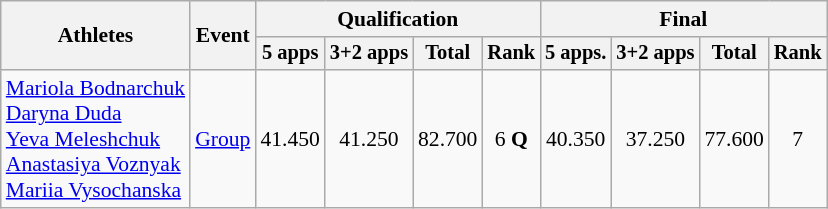<table class="wikitable" style="font-size:90%">
<tr>
<th rowspan="2">Athletes</th>
<th rowspan="2">Event</th>
<th colspan="4">Qualification</th>
<th colspan="4">Final</th>
</tr>
<tr style="font-size:95%">
<th>5 apps</th>
<th>3+2 apps</th>
<th>Total</th>
<th>Rank</th>
<th>5 apps.</th>
<th>3+2 apps</th>
<th>Total</th>
<th>Rank</th>
</tr>
<tr align=center>
<td align=left><a href='#'>Mariola Bodnarchuk</a><br><a href='#'>Daryna Duda</a><br><a href='#'>Yeva Meleshchuk</a><br><a href='#'>Anastasiya Voznyak</a><br><a href='#'>Mariia Vysochanska</a></td>
<td align=left><a href='#'>Group</a></td>
<td>41.450</td>
<td>41.250</td>
<td>82.700</td>
<td>6 <strong>Q</strong></td>
<td>40.350</td>
<td>37.250</td>
<td>77.600</td>
<td>7</td>
</tr>
</table>
